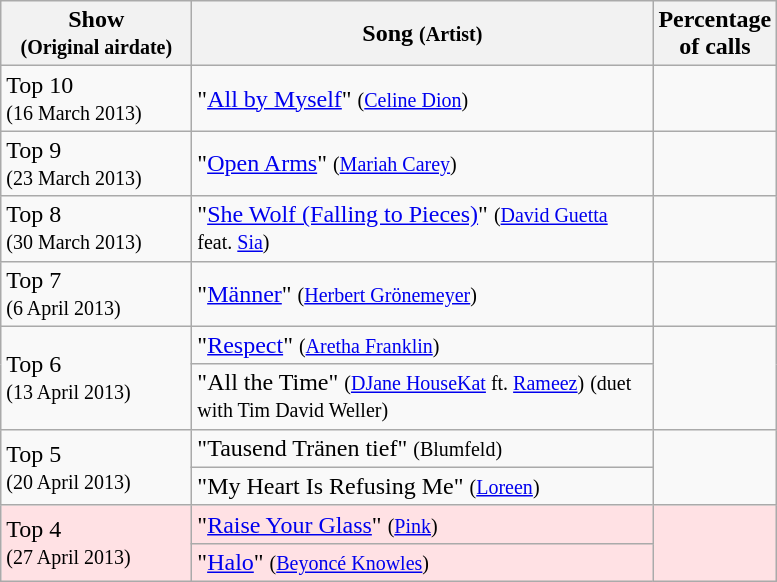<table class="wikitable">
<tr>
<th style="width:120px;">Show<br><small>(Original airdate)</small></th>
<th style="width:300px;">Song <small>(Artist)</small></th>
<th style="width:28px;">Percentage of calls</th>
</tr>
<tr>
<td align="left">Top 10<br><small>(16 March 2013)</small></td>
<td align="left">"<a href='#'>All by Myself</a>" <small>(<a href='#'>Celine Dion</a>)</small></td>
<td style="text-align:center;"></td>
</tr>
<tr>
<td align="left">Top 9<br><small>(23 March 2013)</small></td>
<td align="left">"<a href='#'>Open Arms</a>" <small>(<a href='#'>Mariah Carey</a>)</small></td>
<td style="text-align:center;"></td>
</tr>
<tr>
<td align="left">Top 8<br><small>(30 March 2013)</small></td>
<td align="left">"<a href='#'>She Wolf (Falling to Pieces)</a>" <small>(<a href='#'>David Guetta</a> feat. <a href='#'>Sia</a>)</small></td>
<td style="text-align:center;"></td>
</tr>
<tr>
<td align="left">Top 7<br><small>(6 April 2013)</small></td>
<td align="left">"<a href='#'>Männer</a>" <small>(<a href='#'>Herbert Grönemeyer</a>)</small></td>
<td style="text-align:center;"></td>
</tr>
<tr>
<td align="left" rowspan=2>Top 6<br><small>(13 April 2013)</small></td>
<td align="left">"<a href='#'>Respect</a>" <small>(<a href='#'>Aretha Franklin</a>)</small></td>
<td style="text-align:center;" rowspan=2></td>
</tr>
<tr>
<td align="left">"All the Time" <small>(<a href='#'>DJane HouseKat</a> ft. <a href='#'>Rameez</a>)</small> <small>(duet with Tim David Weller)</small></td>
</tr>
<tr>
<td align="left" rowspan=2>Top 5<br><small>(20 April 2013)</small></td>
<td align="left">"Tausend Tränen tief" <small>(Blumfeld)</small></td>
<td rowspan=2></td>
</tr>
<tr>
<td align="left">"My Heart Is Refusing Me" <small>(<a href='#'>Loreen</a>)</small></td>
</tr>
<tr bgcolor="#FFE1E4">
<td align="left" rowspan=2>Top 4<br><small>(27 April 2013)</small></td>
<td align="left">"<a href='#'>Raise Your Glass</a>" <small>(<a href='#'>Pink</a>)</small></td>
<td rowspan=2></td>
</tr>
<tr bgcolor="#FFE1E4">
<td align="left">"<a href='#'>Halo</a>" <small>(<a href='#'>Beyoncé Knowles</a>)</small></td>
</tr>
</table>
